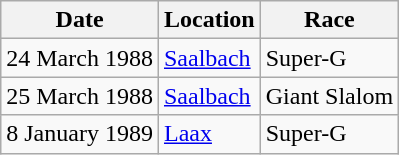<table class="wikitable">
<tr>
<th>Date</th>
<th>Location</th>
<th>Race</th>
</tr>
<tr>
<td>24 March 1988</td>
<td> <a href='#'>Saalbach</a></td>
<td>Super-G</td>
</tr>
<tr>
<td>25 March 1988</td>
<td> <a href='#'>Saalbach</a></td>
<td>Giant Slalom</td>
</tr>
<tr>
<td>8 January 1989</td>
<td> <a href='#'>Laax</a></td>
<td>Super-G</td>
</tr>
</table>
